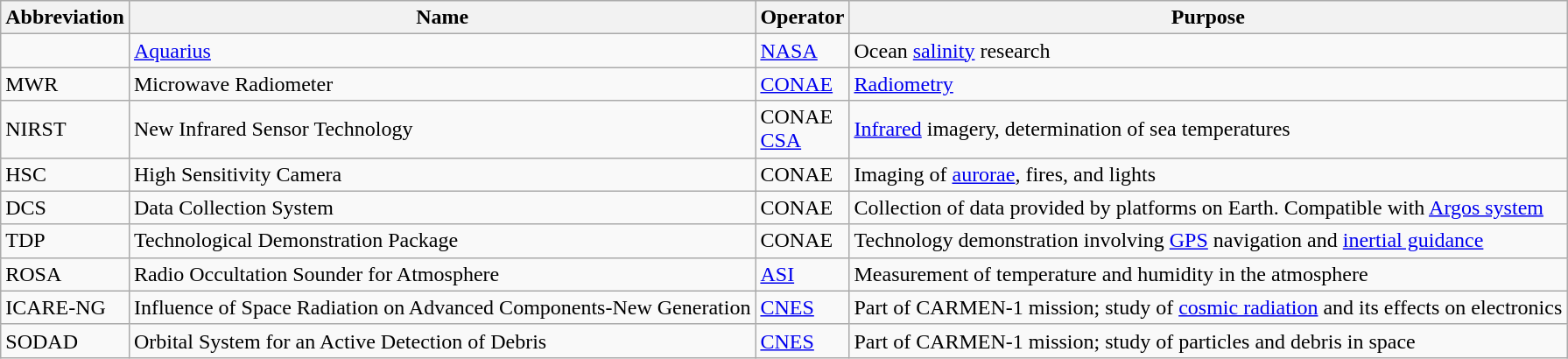<table class="wikitable">
<tr>
<th>Abbreviation</th>
<th>Name</th>
<th>Operator</th>
<th>Purpose</th>
</tr>
<tr>
<td></td>
<td><a href='#'>Aquarius</a></td>
<td><a href='#'>NASA</a></td>
<td>Ocean <a href='#'>salinity</a> research</td>
</tr>
<tr>
<td>MWR</td>
<td>Microwave Radiometer</td>
<td><a href='#'>CONAE</a></td>
<td><a href='#'>Radiometry</a></td>
</tr>
<tr>
<td>NIRST</td>
<td>New Infrared Sensor Technology</td>
<td>CONAE <br> <a href='#'>CSA</a></td>
<td><a href='#'>Infrared</a> imagery, determination of sea temperatures</td>
</tr>
<tr>
<td>HSC</td>
<td>High Sensitivity Camera</td>
<td>CONAE</td>
<td>Imaging of <a href='#'>aurorae</a>, fires, and lights</td>
</tr>
<tr>
<td>DCS</td>
<td>Data Collection System</td>
<td>CONAE</td>
<td>Collection of data provided by platforms on Earth. Compatible with <a href='#'>Argos system</a></td>
</tr>
<tr>
<td>TDP</td>
<td>Technological Demonstration Package</td>
<td>CONAE</td>
<td>Technology demonstration involving <a href='#'>GPS</a> navigation and <a href='#'>inertial guidance</a></td>
</tr>
<tr>
<td>ROSA</td>
<td>Radio Occultation Sounder for Atmosphere</td>
<td><a href='#'>ASI</a></td>
<td>Measurement of temperature and humidity in the atmosphere</td>
</tr>
<tr>
<td>ICARE-NG</td>
<td>Influence of Space Radiation on Advanced Components-New Generation</td>
<td><a href='#'>CNES</a></td>
<td>Part of CARMEN-1 mission; study of <a href='#'>cosmic radiation</a> and its effects on electronics</td>
</tr>
<tr>
<td>SODAD</td>
<td>Orbital System for an Active Detection of Debris</td>
<td><a href='#'>CNES</a></td>
<td>Part of CARMEN-1 mission; study of particles and debris in space</td>
</tr>
</table>
